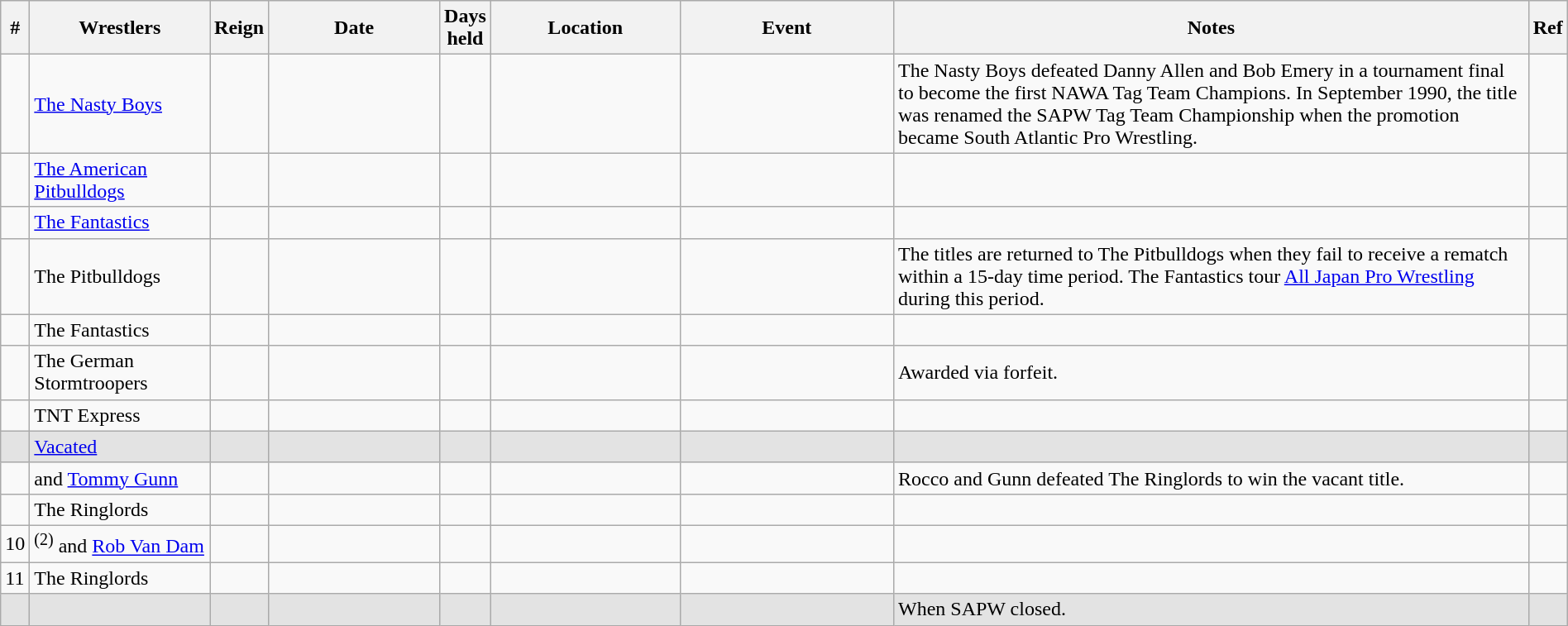<table class="wikitable sortable"  style="width:100%;">
<tr>
<th style="width:0;">#</th>
<th style="width:12%;">Wrestlers</th>
<th style="width:0;">Reign</th>
<th style="width:12%;">Date</th>
<th style="width:3%; ">Days held</th>
<th style="width:13%;">Location</th>
<th style="width:15%;">Event</th>
<th style="width:55%;" class="unsortable">Notes</th>
<th style="width:0;"   class="unsortable">Ref</th>
</tr>
<tr>
<td></td>
<td><a href='#'>The Nasty Boys</a><br></td>
<td></td>
<td></td>
<td></td>
<td></td>
<td></td>
<td align="left">The Nasty Boys defeated Danny Allen and Bob Emery in a tournament final to become the first NAWA Tag Team Champions. In September 1990, the title was renamed the SAPW Tag Team Championship when the promotion became South Atlantic Pro Wrestling.</td>
<td align="left"></td>
</tr>
<tr>
<td></td>
<td><a href='#'>The American Pitbulldogs</a><br></td>
<td></td>
<td></td>
<td></td>
<td></td>
<td></td>
<td align="left"></td>
<td align="left"></td>
</tr>
<tr>
<td></td>
<td><a href='#'>The Fantastics</a><br></td>
<td></td>
<td></td>
<td></td>
<td></td>
<td></td>
<td align="left"></td>
<td align="left"></td>
</tr>
<tr>
<td></td>
<td>The Pitbulldogs</td>
<td></td>
<td></td>
<td></td>
<td></td>
<td></td>
<td align="left">The titles are returned to The Pitbulldogs when they fail to receive a rematch within a 15-day time period. The Fantastics tour <a href='#'>All Japan Pro Wrestling</a> during this period.</td>
<td align="left"></td>
</tr>
<tr>
<td></td>
<td>The Fantastics</td>
<td></td>
<td></td>
<td></td>
<td></td>
<td></td>
<td align="left"></td>
<td align="left"></td>
</tr>
<tr>
<td></td>
<td>The German Stormtroopers<br></td>
<td></td>
<td></td>
<td></td>
<td></td>
<td></td>
<td align="left">Awarded via forfeit.</td>
<td align="left"></td>
</tr>
<tr>
<td></td>
<td>TNT Express<br></td>
<td></td>
<td></td>
<td></td>
<td></td>
<td></td>
<td align="left"></td>
<td align="left"></td>
</tr>
<tr style="background-color:#e3e3e3">
<td></td>
<td><a href='#'>Vacated</a></td>
<td></td>
<td></td>
<td></td>
<td></td>
<td></td>
<td align="left"></td>
<td align="left"></td>
</tr>
<tr>
<td></td>
<td> and <a href='#'>Tommy Gunn</a></td>
<td></td>
<td></td>
<td></td>
<td></td>
<td></td>
<td align="left">Rocco and Gunn defeated The Ringlords to win the vacant title.</td>
<td align="left"></td>
</tr>
<tr>
<td></td>
<td>The Ringlords<br></td>
<td></td>
<td></td>
<td></td>
<td></td>
<td></td>
<td align="left"></td>
<td align="left"></td>
</tr>
<tr>
<td>10</td>
<td> <sup>(2)</sup> and <a href='#'>Rob Van Dam</a></td>
<td></td>
<td></td>
<td></td>
<td></td>
<td></td>
<td align="left"></td>
<td align="left"></td>
</tr>
<tr>
<td>11</td>
<td>The Ringlords</td>
<td></td>
<td></td>
<td></td>
<td></td>
<td></td>
<td align="left"></td>
<td align="left"></td>
</tr>
<tr style="background-color:#e3e3e3">
<td></td>
<td></td>
<td></td>
<td></td>
<td></td>
<td></td>
<td></td>
<td align="left">When SAPW closed.</td>
<td align="left"></td>
</tr>
</table>
